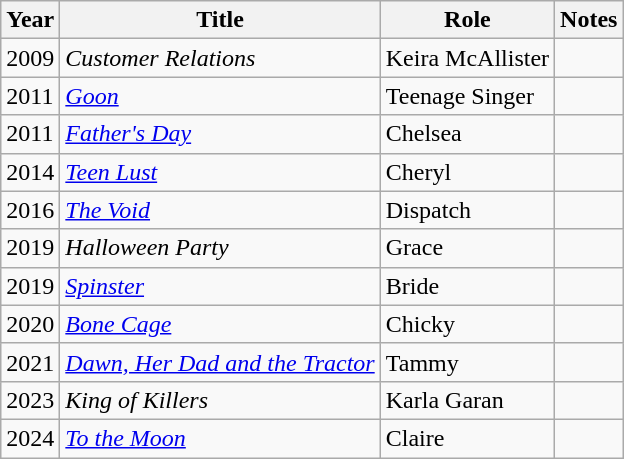<table class="wikitable sortable">
<tr>
<th>Year</th>
<th>Title</th>
<th>Role</th>
<th class="unsortable">Notes</th>
</tr>
<tr>
<td>2009</td>
<td><em>Customer Relations</em></td>
<td>Keira McAllister</td>
<td></td>
</tr>
<tr>
<td>2011</td>
<td><em><a href='#'>Goon</a></em></td>
<td>Teenage Singer</td>
<td></td>
</tr>
<tr>
<td>2011</td>
<td><em><a href='#'>Father's Day</a></em></td>
<td>Chelsea</td>
<td></td>
</tr>
<tr>
<td>2014</td>
<td><em><a href='#'>Teen Lust</a></em></td>
<td>Cheryl</td>
<td></td>
</tr>
<tr>
<td>2016</td>
<td data-sort-value="Void, The"><em><a href='#'>The Void</a></em></td>
<td>Dispatch</td>
<td></td>
</tr>
<tr>
<td>2019</td>
<td><em>Halloween Party</em></td>
<td>Grace</td>
<td></td>
</tr>
<tr>
<td>2019</td>
<td><em><a href='#'>Spinster</a></em></td>
<td>Bride</td>
<td></td>
</tr>
<tr>
<td>2020</td>
<td><em><a href='#'>Bone Cage</a></em></td>
<td>Chicky</td>
<td></td>
</tr>
<tr>
<td>2021</td>
<td><em><a href='#'>Dawn, Her Dad and the Tractor</a></em></td>
<td>Tammy</td>
<td></td>
</tr>
<tr>
<td>2023</td>
<td><em>King of Killers</em></td>
<td>Karla Garan</td>
<td></td>
</tr>
<tr>
<td>2024</td>
<td><em><a href='#'>To the Moon</a></em></td>
<td>Claire</td>
<td></td>
</tr>
</table>
